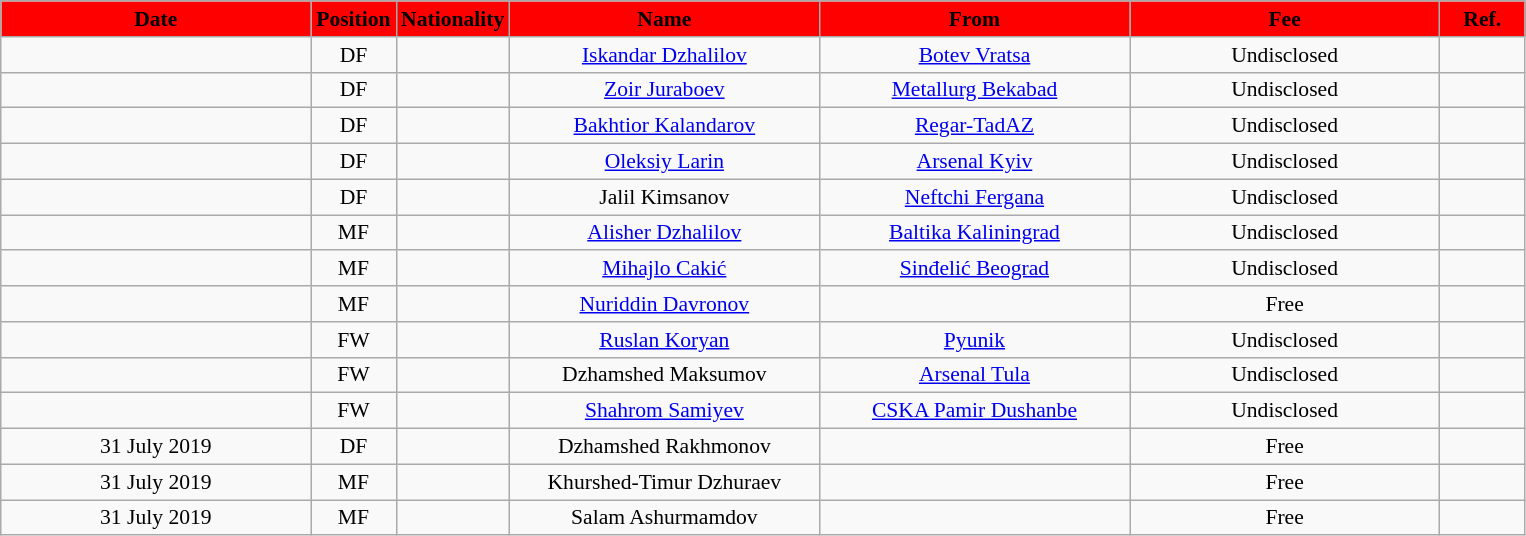<table class="wikitable"  style="text-align:center; font-size:90%; ">
<tr>
<th style="background:#FF0000; color:#000000; width:200px;">Date</th>
<th style="background:#FF0000; color:#000000; width:50px;">Position</th>
<th style="background:#FF0000; color:#000000; width:50px;">Nationality</th>
<th style="background:#FF0000; color:#000000; width:200px;">Name</th>
<th style="background:#FF0000; color:#000000; width:200px;">From</th>
<th style="background:#FF0000; color:#000000; width:200px;">Fee</th>
<th style="background:#FF0000; color:#000000; width:50px;">Ref.</th>
</tr>
<tr>
<td></td>
<td>DF</td>
<td></td>
<td><a href='#'>Iskandar Dzhalilov</a></td>
<td><a href='#'>Botev Vratsa</a></td>
<td>Undisclosed</td>
<td></td>
</tr>
<tr>
<td></td>
<td>DF</td>
<td></td>
<td><a href='#'>Zoir Juraboev</a></td>
<td><a href='#'>Metallurg Bekabad</a></td>
<td>Undisclosed</td>
<td></td>
</tr>
<tr>
<td></td>
<td>DF</td>
<td></td>
<td><a href='#'>Bakhtior Kalandarov</a></td>
<td><a href='#'>Regar-TadAZ</a></td>
<td>Undisclosed</td>
<td></td>
</tr>
<tr>
<td></td>
<td>DF</td>
<td></td>
<td><a href='#'>Oleksiy Larin</a></td>
<td><a href='#'>Arsenal Kyiv</a></td>
<td>Undisclosed</td>
<td></td>
</tr>
<tr>
<td></td>
<td>DF</td>
<td></td>
<td>Jalil Kimsanov</td>
<td><a href='#'>Neftchi Fergana</a></td>
<td>Undisclosed</td>
<td></td>
</tr>
<tr>
<td></td>
<td>MF</td>
<td></td>
<td><a href='#'>Alisher Dzhalilov</a></td>
<td><a href='#'>Baltika Kaliningrad</a></td>
<td>Undisclosed</td>
<td></td>
</tr>
<tr>
<td></td>
<td>MF</td>
<td></td>
<td><a href='#'>Mihajlo Cakić</a></td>
<td><a href='#'>Sinđelić Beograd</a></td>
<td>Undisclosed</td>
<td></td>
</tr>
<tr>
<td></td>
<td>MF</td>
<td></td>
<td><a href='#'>Nuriddin Davronov</a></td>
<td></td>
<td>Free</td>
<td></td>
</tr>
<tr>
<td></td>
<td>FW</td>
<td></td>
<td><a href='#'>Ruslan Koryan</a></td>
<td><a href='#'>Pyunik</a></td>
<td>Undisclosed</td>
<td></td>
</tr>
<tr>
<td></td>
<td>FW</td>
<td></td>
<td>Dzhamshed Maksumov</td>
<td><a href='#'>Arsenal Tula</a></td>
<td>Undisclosed</td>
<td></td>
</tr>
<tr>
<td></td>
<td>FW</td>
<td></td>
<td><a href='#'>Shahrom Samiyev</a></td>
<td><a href='#'>CSKA Pamir Dushanbe</a></td>
<td>Undisclosed</td>
<td></td>
</tr>
<tr>
<td>31 July 2019</td>
<td>DF</td>
<td></td>
<td>Dzhamshed Rakhmonov</td>
<td></td>
<td>Free</td>
<td></td>
</tr>
<tr>
<td>31 July 2019</td>
<td>MF</td>
<td></td>
<td>Khurshed-Timur Dzhuraev</td>
<td></td>
<td>Free</td>
<td></td>
</tr>
<tr>
<td>31 July 2019</td>
<td>MF</td>
<td></td>
<td>Salam Ashurmamdov</td>
<td></td>
<td>Free</td>
<td></td>
</tr>
</table>
